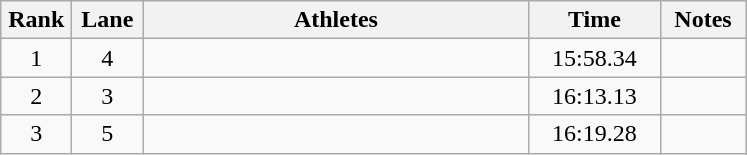<table class="wikitable sortable" style="text-align:center;">
<tr>
<th width=40>Rank</th>
<th width=40>Lane</th>
<th width=250>Athletes</th>
<th width=80>Time</th>
<th width=50>Notes</th>
</tr>
<tr>
<td>1</td>
<td>4</td>
<td align=left></td>
<td>15:58.34</td>
<td></td>
</tr>
<tr>
<td>2</td>
<td>3</td>
<td align=left></td>
<td>16:13.13</td>
<td></td>
</tr>
<tr>
<td>3</td>
<td>5</td>
<td align=left></td>
<td>16:19.28</td>
<td></td>
</tr>
</table>
